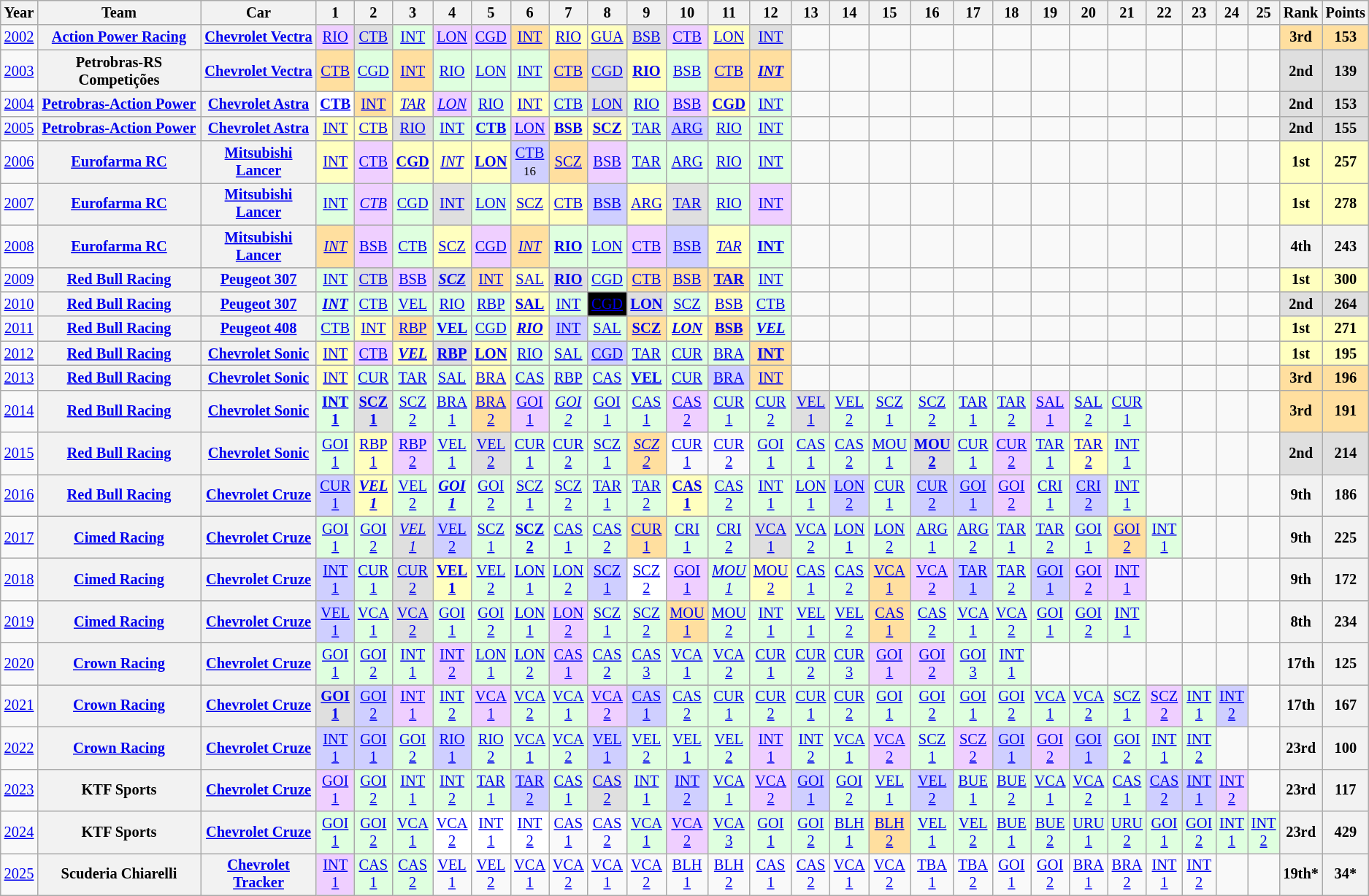<table class="wikitable" style="text-align:center; font-size:85%">
<tr>
<th>Year</th>
<th>Team</th>
<th>Car</th>
<th>1</th>
<th>2</th>
<th>3</th>
<th>4</th>
<th>5</th>
<th>6</th>
<th>7</th>
<th>8</th>
<th>9</th>
<th>10</th>
<th>11</th>
<th>12</th>
<th>13</th>
<th>14</th>
<th>15</th>
<th>16</th>
<th>17</th>
<th>18</th>
<th>19</th>
<th>20</th>
<th>21</th>
<th>22</th>
<th>23</th>
<th>24</th>
<th>25</th>
<th>Rank</th>
<th>Points</th>
</tr>
<tr>
<td><a href='#'>2002</a></td>
<th><a href='#'>Action Power Racing</a></th>
<th><a href='#'>Chevrolet Vectra</a></th>
<td style="background:#efcfff;"><a href='#'>RIO</a><br></td>
<td style="background:#dfdfdf;"><a href='#'>CTB</a><br></td>
<td style="background:#dfffdf;"><a href='#'>INT</a><br></td>
<td style="background:#efcfff;"><a href='#'>LON</a><br></td>
<td style="background:#efcfff;"><a href='#'>CGD</a><br></td>
<td style="background:#ffdf9f;"><a href='#'>INT</a><br></td>
<td style="background:#ffffbf;"><a href='#'>RIO</a><br></td>
<td style="background:#ffffbf;"><a href='#'>GUA</a><br></td>
<td style="background:#dfdfdf;"><a href='#'>BSB</a><br></td>
<td style="background:#efcfff;"><a href='#'>CTB</a><br></td>
<td style="background:#ffffbf;"><a href='#'>LON</a><br></td>
<td style="background:#dfdfdf;"><a href='#'>INT</a><br></td>
<td></td>
<td></td>
<td></td>
<td></td>
<td></td>
<td></td>
<td></td>
<td></td>
<td></td>
<td></td>
<td></td>
<td></td>
<td></td>
<th style="background:#ffdf9f;">3rd</th>
<th style="background:#ffdf9f;">153</th>
</tr>
<tr>
<td><a href='#'>2003</a></td>
<th>Petrobras-RS Competições</th>
<th><a href='#'>Chevrolet Vectra</a></th>
<td style="background:#ffdf9f;"><a href='#'>CTB</a><br></td>
<td style="background:#dfffdf;"><a href='#'>CGD</a><br></td>
<td style="background:#ffdf9f;"><a href='#'>INT</a><br></td>
<td style="background:#dfffdf;"><a href='#'>RIO</a><br></td>
<td style="background:#dfffdf;"><a href='#'>LON</a><br></td>
<td style="background:#dfffdf;"><a href='#'>INT</a><br></td>
<td style="background:#ffdf9f;"><a href='#'>CTB</a><br></td>
<td style="background:#dfdfdf;"><a href='#'>CGD</a><br></td>
<td style="background:#ffffbf;"><strong><a href='#'>RIO</a></strong><br></td>
<td style="background:#dfffdf;"><a href='#'>BSB</a><br></td>
<td style="background:#ffdf9f;"><a href='#'>CTB</a><br></td>
<td style="background:#ffdf9f;"><strong><em><a href='#'>INT</a></em></strong><br></td>
<td></td>
<td></td>
<td></td>
<td></td>
<td></td>
<td></td>
<td></td>
<td></td>
<td></td>
<td></td>
<td></td>
<td></td>
<td></td>
<th style="background:#DFDFDF;">2nd</th>
<th style="background:#DFDFDF;">139</th>
</tr>
<tr>
<td><a href='#'>2004</a></td>
<th><a href='#'>Petrobras-Action Power</a></th>
<th><a href='#'>Chevrolet Astra</a></th>
<td style="background:#ffffff;"><strong><a href='#'>CTB</a></strong><br></td>
<td style="background:#ffdf9f;"><a href='#'>INT</a><br></td>
<td style="background:#ffffbf;"><em><a href='#'>TAR</a></em><br></td>
<td style="background:#efcfff;"><em><a href='#'>LON</a></em><br></td>
<td style="background:#dfffdf;"><a href='#'>RIO</a><br></td>
<td style="background:#ffffbf;"><a href='#'>INT</a><br></td>
<td style="background:#dfffdf;"><a href='#'>CTB</a><br></td>
<td style="background:#dfdfdf;"><a href='#'>LON</a><br></td>
<td style="background:#dfffdf;"><a href='#'>RIO</a><br></td>
<td style="background:#efcfff;"><a href='#'>BSB</a><br></td>
<td style="background:#ffffbf;"><strong><a href='#'>CGD</a></strong><br></td>
<td style="background:#dfffdf;"><a href='#'>INT</a><br></td>
<td></td>
<td></td>
<td></td>
<td></td>
<td></td>
<td></td>
<td></td>
<td></td>
<td></td>
<td></td>
<td></td>
<td></td>
<td></td>
<th style="background:#DFDFDF;">2nd</th>
<th style="background:#DFDFDF;">153</th>
</tr>
<tr>
<td><a href='#'>2005</a></td>
<th><a href='#'>Petrobras-Action Power</a></th>
<th><a href='#'>Chevrolet Astra</a></th>
<td style="background:#ffffbf;"><a href='#'>INT</a><br></td>
<td style="background:#ffffbf;"><a href='#'>CTB</a><br></td>
<td style="background:#dfdfdf;"><a href='#'>RIO</a><br></td>
<td style="background:#dfffdf;"><a href='#'>INT</a><br></td>
<td style="background:#dfffdf;"><strong><a href='#'>CTB</a></strong><br></td>
<td style="background:#efcfff;"><a href='#'>LON</a><br></td>
<td style="background:#ffffbf;"><strong><a href='#'>BSB</a></strong><br></td>
<td style="background:#ffffbf;"><strong><a href='#'>SCZ</a></strong><br></td>
<td style="background:#dfffdf;"><a href='#'>TAR</a><br></td>
<td style="background:#cfcfff;"><a href='#'>ARG</a><br></td>
<td style="background:#dfffdf;"><a href='#'>RIO</a><br></td>
<td style="background:#dfffdf;"><a href='#'>INT</a><br></td>
<td></td>
<td></td>
<td></td>
<td></td>
<td></td>
<td></td>
<td></td>
<td></td>
<td></td>
<td></td>
<td></td>
<td></td>
<td></td>
<th style="background:#DFDFDF;">2nd</th>
<th style="background:#DFDFDF;">155</th>
</tr>
<tr>
<td><a href='#'>2006</a></td>
<th><a href='#'>Eurofarma RC</a></th>
<th><a href='#'>Mitsubishi Lancer</a></th>
<td style="background:#ffffbf;"><a href='#'>INT</a><br></td>
<td style="background:#efcfff;"><a href='#'>CTB</a><br></td>
<td style="background:#ffffbf;"><strong><a href='#'>CGD</a></strong><br></td>
<td style="background:#ffffbf;"><em><a href='#'>INT</a></em><br></td>
<td style="background:#ffffbf;"><strong><a href='#'>LON</a></strong><br></td>
<td style="background:#cfcfff;"><a href='#'>CTB</a><br><small>16 </small></td>
<td style="background:#ffdf9f;"><a href='#'>SCZ</a><br></td>
<td style="background:#efcfff;"><a href='#'>BSB</a><br></td>
<td style="background:#dfffdf;"><a href='#'>TAR</a><br></td>
<td style="background:#dfffdf;"><a href='#'>ARG</a><br></td>
<td style="background:#dfffdf;"><a href='#'>RIO</a><br></td>
<td style="background:#dfffdf;"><a href='#'>INT</a><br></td>
<td></td>
<td></td>
<td></td>
<td></td>
<td></td>
<td></td>
<td></td>
<td></td>
<td></td>
<td></td>
<td></td>
<td></td>
<td></td>
<th style="background:#ffffbf;">1st</th>
<th style="background:#ffffbf;">257</th>
</tr>
<tr>
<td><a href='#'>2007</a></td>
<th><a href='#'>Eurofarma RC</a></th>
<th><a href='#'>Mitsubishi Lancer</a></th>
<td style="background:#dfffdf;"><a href='#'>INT</a><br></td>
<td style="background:#efcfff;"><em><a href='#'>CTB</a></em><br></td>
<td style="background:#dfffdf;"><a href='#'>CGD</a><br></td>
<td style="background:#dfdfdf;"><a href='#'>INT</a><br></td>
<td style="background:#dfffdf;"><a href='#'>LON</a><br></td>
<td style="background:#ffffbf;"><a href='#'>SCZ</a><br></td>
<td style="background:#ffffbf;"><a href='#'>CTB</a><br></td>
<td style="background:#cfcfff;"><a href='#'>BSB</a><br></td>
<td style="background:#ffffbf;"><a href='#'>ARG</a><br></td>
<td style="background:#dfdfdf;"><a href='#'>TAR</a><br></td>
<td style="background:#dfffdf;"><a href='#'>RIO</a><br></td>
<td style="background:#efcfff;"><a href='#'>INT</a><br></td>
<td></td>
<td></td>
<td></td>
<td></td>
<td></td>
<td></td>
<td></td>
<td></td>
<td></td>
<td></td>
<td></td>
<td></td>
<td></td>
<th style="background:#ffffbf;">1st</th>
<th style="background:#ffffbf;">278</th>
</tr>
<tr>
<td><a href='#'>2008</a></td>
<th><a href='#'>Eurofarma RC</a></th>
<th><a href='#'>Mitsubishi Lancer</a></th>
<td style="background:#ffdf9f;"><em><a href='#'>INT</a></em><br></td>
<td style="background:#efcfff;"><a href='#'>BSB</a><br></td>
<td style="background:#dfffdf;"><a href='#'>CTB</a><br></td>
<td style="background:#ffffbf;"><a href='#'>SCZ</a><br></td>
<td style="background:#efcfff;"><a href='#'>CGD</a><br></td>
<td style="background:#ffdf9f;"><em><a href='#'>INT</a></em><br></td>
<td style="background:#dfffdf;"><strong><a href='#'>RIO</a></strong><br></td>
<td style="background:#dfffdf;"><a href='#'>LON</a><br></td>
<td style="background:#efcfff;"><a href='#'>CTB</a><br></td>
<td style="background:#cfcfff;"><a href='#'>BSB</a><br></td>
<td style="background:#ffffbf;"><em><a href='#'>TAR</a></em><br></td>
<td style="background:#dfffdf;"><strong><a href='#'>INT</a></strong><br></td>
<td></td>
<td></td>
<td></td>
<td></td>
<td></td>
<td></td>
<td></td>
<td></td>
<td></td>
<td></td>
<td></td>
<td></td>
<td></td>
<th>4th</th>
<th>243</th>
</tr>
<tr>
<td><a href='#'>2009</a></td>
<th><a href='#'>Red Bull Racing</a></th>
<th><a href='#'>Peugeot 307</a></th>
<td style="background:#dfffdf;"><a href='#'>INT</a><br></td>
<td style="background:#dfdfdf;"><a href='#'>CTB</a><br></td>
<td style="background:#efcfff;"><a href='#'>BSB</a><br></td>
<td style="background:#dfdfdf;"><strong><em><a href='#'>SCZ</a></em></strong><br></td>
<td style="background:#ffdf9f;"><a href='#'>INT</a><br></td>
<td style="background:#ffffbf;"><a href='#'>SAL</a><br></td>
<td style="background:#dfdfdf;"><strong><a href='#'>RIO</a></strong><br></td>
<td style="background:#dfffdf;"><a href='#'>CGD</a><br></td>
<td style="background:#ffdf9f;"><a href='#'>CTB</a><br></td>
<td style="background:#ffdf9f;"><a href='#'>BSB</a><br></td>
<td style="background:#ffdf9f;"><strong><a href='#'>TAR</a></strong><br></td>
<td style="background:#dfffdf;"><a href='#'>INT</a><br></td>
<td></td>
<td></td>
<td></td>
<td></td>
<td></td>
<td></td>
<td></td>
<td></td>
<td></td>
<td></td>
<td></td>
<td></td>
<td></td>
<th style="background:#ffffbf;">1st</th>
<th style="background:#ffffbf;">300</th>
</tr>
<tr>
<td><a href='#'>2010</a></td>
<th><a href='#'>Red Bull Racing</a></th>
<th><a href='#'>Peugeot 307</a></th>
<td style="background:#dfffdf;"><strong><em><a href='#'>INT</a></em></strong><br></td>
<td style="background:#dfffdf;"><a href='#'>CTB</a><br></td>
<td style="background:#dfffdf;"><a href='#'>VEL</a><br></td>
<td style="background:#dfffdf;"><a href='#'>RIO</a><br></td>
<td style="background:#dfffdf;"><a href='#'>RBP</a><br></td>
<td style="background:#ffffbf;"><strong><a href='#'>SAL</a></strong><br></td>
<td style="background:#dfffdf;"><a href='#'>INT</a><br></td>
<td style="background:black; color:white;"><a href='#'><span>CGD</span></a><br></td>
<td style="background:#DFDFDF;"><strong><a href='#'>LON</a></strong><br></td>
<td style="background:#dfffdf;"><a href='#'>SCZ</a><br></td>
<td style="background:#ffffbf;"><a href='#'>BSB</a><br></td>
<td style="background:#dfffdf;"><a href='#'>CTB</a><br></td>
<td></td>
<td></td>
<td></td>
<td></td>
<td></td>
<td></td>
<td></td>
<td></td>
<td></td>
<td></td>
<td></td>
<td></td>
<td></td>
<th style="background:#DFDFDF;">2nd</th>
<th style="background:#DFDFDF;">264</th>
</tr>
<tr>
<td><a href='#'>2011</a></td>
<th><a href='#'>Red Bull Racing</a></th>
<th><a href='#'>Peugeot 408</a></th>
<td style="background:#DFFFDF;"><a href='#'>CTB</a><br></td>
<td style="background:#ffffbf;"><a href='#'>INT</a><br></td>
<td style="background:#ffdf9f;"><a href='#'>RBP</a><br></td>
<td style="background:#DFFFDF;"><strong><a href='#'>VEL</a></strong><br></td>
<td style="background:#DFFFDF;"><a href='#'>CGD</a><br></td>
<td style="background:#ffffbf;"><strong><em><a href='#'>RIO</a></em></strong><br></td>
<td style="background:#CFCFFF;"><a href='#'>INT</a><br></td>
<td style="background:#DFFFDF;"><a href='#'>SAL</a><br></td>
<td style="background:#ffdf9f;"><strong><a href='#'>SCZ</a></strong><br></td>
<td style="background:#ffffbf;"><strong><em><a href='#'>LON</a></em></strong><br></td>
<td style="background:#ffdf9f;"><strong><a href='#'>BSB</a></strong><br></td>
<td style="background:#DFFFDF;"><strong><em><a href='#'>VEL</a></em></strong><br></td>
<td></td>
<td></td>
<td></td>
<td></td>
<td></td>
<td></td>
<td></td>
<td></td>
<td></td>
<td></td>
<td></td>
<td></td>
<td></td>
<th style="background:#ffffbf;">1st</th>
<th style="background:#ffffbf;">271</th>
</tr>
<tr>
<td><a href='#'>2012</a></td>
<th><a href='#'>Red Bull Racing</a></th>
<th><a href='#'>Chevrolet Sonic</a></th>
<td style="background:#FFFFBF;"><a href='#'>INT</a><br></td>
<td style="background:#EFCFFF;"><a href='#'>CTB</a><br></td>
<td style="background:#FFFFBF;"><strong><em><a href='#'>VEL</a></em></strong><br></td>
<td style="background:#DFDFDF;"><strong><a href='#'>RBP</a></strong><br></td>
<td style="background:#FFFFBF;"><strong><a href='#'>LON</a></strong><br></td>
<td style="background:#DFFFDF;"><a href='#'>RIO</a><br></td>
<td style="background:#DFFFDF;"><a href='#'>SAL</a><br></td>
<td style="background:#cfcfff;"><a href='#'>CGD</a><br></td>
<td style="background:#DFFFDF;"><a href='#'>TAR</a><br></td>
<td style="background:#DFFFDF;"><a href='#'>CUR</a><br></td>
<td style="background:#DFFFDF;"><a href='#'>BRA</a><br></td>
<td style="background:#FFDF9F;"><strong><a href='#'>INT</a></strong><br></td>
<td></td>
<td></td>
<td></td>
<td></td>
<td></td>
<td></td>
<td></td>
<td></td>
<td></td>
<td></td>
<td></td>
<td></td>
<td></td>
<th style="background:#FFFFBF;">1st</th>
<th style="background:#FFFFBF;">195</th>
</tr>
<tr>
<td><a href='#'>2013</a></td>
<th><a href='#'>Red Bull Racing</a></th>
<th><a href='#'>Chevrolet Sonic</a></th>
<td style="background:#FFFFBF;"><a href='#'>INT</a><br></td>
<td style="background:#DFFFDF;"><a href='#'>CUR</a><br></td>
<td style="background:#DFFFDF;"><a href='#'>TAR</a><br></td>
<td style="background:#DFFFDF;"><a href='#'>SAL</a><br></td>
<td style="background:#FFFFBF;"><a href='#'>BRA</a><br></td>
<td style="background:#DFFFDF;"><a href='#'>CAS</a><br></td>
<td style="background:#DFFFDF;"><a href='#'>RBP</a><br></td>
<td style="background:#DFFFDF;"><a href='#'>CAS</a><br></td>
<td style="background:#DFFFDF;"><strong><a href='#'>VEL</a></strong><br></td>
<td style="background:#DFFFDF;"><a href='#'>CUR</a><br></td>
<td style="background:#CFCFFF;"><a href='#'>BRA</a><br></td>
<td style="background:#FFDF9F;"><a href='#'>INT</a><br></td>
<td></td>
<td></td>
<td></td>
<td></td>
<td></td>
<td></td>
<td></td>
<td></td>
<td></td>
<td></td>
<td></td>
<td></td>
<td></td>
<th style="background:#FFDF9F;">3rd</th>
<th style="background:#FFDF9F;">196</th>
</tr>
<tr>
<td><a href='#'>2014</a></td>
<th><a href='#'>Red Bull Racing</a></th>
<th><a href='#'>Chevrolet Sonic</a></th>
<td style="background:#DFFFDF;"><strong><a href='#'>INT<br>1</a></strong><br></td>
<td style="background:#DFDFDF;"><strong><a href='#'>SCZ<br>1</a></strong><br></td>
<td style="background:#DFFFDF;"><a href='#'>SCZ<br>2</a><br></td>
<td style="background:#DFFFDF;"><a href='#'>BRA<br>1</a><br></td>
<td style="background:#FFDF9F;"><a href='#'>BRA<br>2</a><br></td>
<td style="background:#EFCFFF;"><a href='#'>GOI<br>1</a><br></td>
<td style="background:#DFFFDF;"><em><a href='#'>GOI<br>2</a></em><br></td>
<td style="background:#DFFFDF;"><a href='#'>GOI<br>1</a><br></td>
<td style="background:#DFFFDF;"><a href='#'>CAS<br>1</a><br></td>
<td style="background:#EFCFFF;"><a href='#'>CAS<br>2</a><br></td>
<td style="background:#DFFFDF;"><a href='#'>CUR<br>1</a><br></td>
<td style="background:#DFFFDF;"><a href='#'>CUR<br>2</a><br></td>
<td style="background:#DFDFDF;"><a href='#'>VEL<br>1</a><br></td>
<td style="background:#DFFFDF;"><a href='#'>VEL<br>2</a><br></td>
<td style="background:#DFFFDF;"><a href='#'>SCZ<br>1</a><br></td>
<td style="background:#DFFFDF;"><a href='#'>SCZ<br>2</a><br></td>
<td style="background:#DFFFDF;"><a href='#'>TAR<br>1</a><br></td>
<td style="background:#DFFFDF;"><a href='#'>TAR<br>2</a><br></td>
<td style="background:#EFCFFF;"><a href='#'>SAL<br>1</a><br></td>
<td style="background:#DFFFDF;"><a href='#'>SAL<br>2</a><br></td>
<td style="background:#DFFFDF;"><a href='#'>CUR<br>1</a><br></td>
<td></td>
<td></td>
<td></td>
<td></td>
<th style="background:#FFDF9F;">3rd</th>
<th style="background:#FFDF9F;">191</th>
</tr>
<tr>
<td><a href='#'>2015</a></td>
<th><a href='#'>Red Bull Racing</a></th>
<th><a href='#'>Chevrolet Sonic</a></th>
<td style="background:#DFFFDF;"><a href='#'>GOI<br>1</a><br></td>
<td style="background:#FFFFBF;"><a href='#'>RBP<br>1</a><br></td>
<td style="background:#EFCFFF;"><a href='#'>RBP<br>2</a><br></td>
<td style="background:#DFFFDF;"><a href='#'>VEL<br>1</a><br></td>
<td style="background:#DFDFDF;"><a href='#'>VEL<br>2</a><br></td>
<td style="background:#DFFFDF;"><a href='#'>CUR<br>1</a><br></td>
<td style="background:#DFFFDF;"><a href='#'>CUR<br>2</a><br></td>
<td style="background:#DFFFDF;"><a href='#'>SCZ<br>1</a><br></td>
<td style="background:#FFDF9F;"><em><a href='#'>SCZ<br>2</a></em><br></td>
<td><a href='#'>CUR<br>1</a></td>
<td><a href='#'>CUR<br>2</a></td>
<td style="background:#DFFFDF;"><a href='#'>GOI<br>1</a><br></td>
<td style="background:#DFFFDF;"><a href='#'>CAS<br>1</a><br></td>
<td style="background:#DFFFDF;"><a href='#'>CAS<br>2</a><br></td>
<td style="background:#DFFFDF;"><a href='#'>MOU<br>1</a><br></td>
<td style="background:#DFDFDF;"><strong><a href='#'>MOU<br>2</a></strong><br></td>
<td style="background:#DFFFDF;"><a href='#'>CUR<br>1</a><br></td>
<td style="background:#EFCFFF;"><a href='#'>CUR<br>2</a><br></td>
<td style="background:#DFFFDF;"><a href='#'>TAR<br>1</a><br></td>
<td style="background:#FFFFBF;"><a href='#'>TAR<br>2</a><br></td>
<td style="background:#DFFFDF;"><a href='#'>INT<br>1</a><br></td>
<td></td>
<td></td>
<td></td>
<td></td>
<th style="background:#DFDFDF;">2nd</th>
<th style="background:#DFDFDF;">214</th>
</tr>
<tr>
<td><a href='#'>2016</a></td>
<th><a href='#'>Red Bull Racing</a></th>
<th><a href='#'>Chevrolet Cruze</a></th>
<td style="background:#CFCFFF;"><a href='#'>CUR<br>1</a><br></td>
<td style="background:#FFFFBF;"><strong><em><a href='#'>VEL<br>1</a></em></strong><br></td>
<td style="background:#DFFFDF;"><a href='#'>VEL<br>2</a><br></td>
<td style="background:#DFFFDF;"><strong><em><a href='#'>GOI<br>1</a></em></strong><br></td>
<td style="background:#DFFFDF;"><a href='#'>GOI<br>2</a><br></td>
<td style="background:#DFFFDF;"><a href='#'>SCZ<br>1</a><br></td>
<td style="background:#DFFFDF;"><a href='#'>SCZ<br>2</a><br></td>
<td style="background:#DFFFDF;"><a href='#'>TAR<br>1</a><br></td>
<td style="background:#DFFFDF;"><a href='#'>TAR<br>2</a><br></td>
<td style="background:#FFFFBF;"><strong><a href='#'>CAS<br>1</a></strong><br></td>
<td style="background:#DFFFDF;"><a href='#'>CAS<br>2</a><br></td>
<td style="background:#DFFFDF;"><a href='#'>INT<br>1</a><br></td>
<td style="background:#DFFFDF;"><a href='#'>LON<br>1</a><br></td>
<td style="background:#CFCFFF;"><a href='#'>LON<br>2</a><br></td>
<td style="background:#DFFFDF;"><a href='#'>CUR<br>1</a><br></td>
<td style="background:#CFCFFF;"><a href='#'>CUR<br>2</a><br></td>
<td style="background:#CFCFFF;"><a href='#'>GOI<br>1</a><br></td>
<td style="background:#EFCFFF;"><a href='#'>GOI<br>2</a><br></td>
<td style="background:#DFFFDF;"><a href='#'>CRI<br>1</a><br></td>
<td style="background:#CFCFFF;"><a href='#'>CRI<br>2</a><br></td>
<td style="background:#DFFFDF;"><a href='#'>INT<br>1</a><br></td>
<td></td>
<td></td>
<td></td>
<td></td>
<th>9th</th>
<th>186</th>
</tr>
<tr>
</tr>
<tr>
<td><a href='#'>2017</a></td>
<th><a href='#'>Cimed Racing</a></th>
<th><a href='#'>Chevrolet Cruze</a></th>
<td style="background:#DFFFDF;"><a href='#'>GOI<br>1</a><br></td>
<td style="background:#DFFFDF;"><a href='#'>GOI<br>2</a><br></td>
<td style="background:#DFDFDF;"><em><a href='#'>VEL<br>1</a></em><br></td>
<td style="background:#CFCFFF;"><a href='#'>VEL<br>2</a><br></td>
<td style="background:#DFFFDF;"><a href='#'>SCZ<br>1</a><br></td>
<td style="background:#DFFFDF;"><strong><a href='#'>SCZ<br>2</a></strong><br></td>
<td style="background:#DFFFDF;"><a href='#'>CAS<br>1</a><br></td>
<td style="background:#DFFFDF;"><a href='#'>CAS<br>2</a><br></td>
<td style="background:#FFDF9F;"><a href='#'>CUR<br>1</a><br></td>
<td style="background:#DFFFDF;"><a href='#'>CRI<br>1</a><br></td>
<td style="background:#DFFFDF;"><a href='#'>CRI<br>2</a><br></td>
<td style="background:#DFDFDF;"><a href='#'>VCA<br>1</a><br></td>
<td style="background:#DFFFDF;"><a href='#'>VCA<br>2</a><br></td>
<td style="background:#DFFFDF;"><a href='#'>LON<br>1</a><br></td>
<td style="background:#DFFFDF;"><a href='#'>LON<br>2</a><br></td>
<td style="background:#DFFFDF;"><a href='#'>ARG<br>1</a><br></td>
<td style="background:#DFFFDF;"><a href='#'>ARG<br>2</a><br></td>
<td style="background:#DFFFDF;"><a href='#'>TAR<br>1</a><br></td>
<td style="background:#DFFFDF;"><a href='#'>TAR<br>2</a><br></td>
<td style="background:#DFFFDF;"><a href='#'>GOI<br>1</a><br></td>
<td style="background:#FFDF9F;"><a href='#'>GOI<br>2</a><br></td>
<td style="background:#DFFFDF;"><a href='#'>INT<br>1</a><br></td>
<td></td>
<td></td>
<td></td>
<th>9th</th>
<th>225</th>
</tr>
<tr>
<td><a href='#'>2018</a></td>
<th><a href='#'>Cimed Racing</a></th>
<th><a href='#'>Chevrolet Cruze</a></th>
<td style="background:#CFCFFF;"><a href='#'>INT<br>1</a><br></td>
<td style="background:#DFFFDF;"><a href='#'>CUR<br>1</a><br></td>
<td style="background:#DFDFDF;"><a href='#'>CUR<br>2</a><br></td>
<td style="background:#FFFFBF;"><strong><a href='#'>VEL<br>1</a></strong><br></td>
<td style="background:#DFFFDF;"><a href='#'>VEL<br>2</a><br></td>
<td style="background:#DFFFDF;"><a href='#'>LON<br>1</a><br></td>
<td style="background:#DFFFDF;"><a href='#'>LON<br>2</a><br></td>
<td style="background:#CFCFFF;"><a href='#'>SCZ<br>1</a><br></td>
<td style="background:#FFFFFF;"><a href='#'>SCZ<br>2</a><br></td>
<td style="background:#EFCFFF;"><a href='#'>GOI<br>1</a><br></td>
<td style="background:#DFFFDF;"><em><a href='#'>MOU<br>1</a></em><br></td>
<td style="background:#FFFFBF;"><a href='#'>MOU<br>2</a><br></td>
<td style="background:#DFFFDF;"><a href='#'>CAS<br>1</a><br></td>
<td style="background:#DFFFDF;"><a href='#'>CAS<br>2</a><br></td>
<td style="background:#FFDF9F;"><a href='#'>VCA<br>1</a><br></td>
<td style="background:#EFCFFF;"><a href='#'>VCA<br>2</a><br></td>
<td style="background:#CFCFFF;"><a href='#'>TAR<br>1</a><br></td>
<td style="background:#DFFFDF;"><a href='#'>TAR<br>2</a><br></td>
<td style="background:#CFCFFF;"><a href='#'>GOI<br>1</a><br></td>
<td style="background:#EFCFFF;"><a href='#'>GOI<br>2</a><br></td>
<td style="background:#EFCFFF;"><a href='#'>INT<br>1</a><br></td>
<td></td>
<td></td>
<td></td>
<td></td>
<th>9th</th>
<th>172</th>
</tr>
<tr>
<td><a href='#'>2019</a></td>
<th><a href='#'>Cimed Racing</a></th>
<th><a href='#'>Chevrolet Cruze</a></th>
<td style="background:#CFCFFF;"><a href='#'>VEL<br>1</a><br></td>
<td style="background:#DFFFDF;"><a href='#'>VCA<br>1</a><br></td>
<td style="background:#DFDFDF;"><a href='#'>VCA<br>2</a><br></td>
<td style="background:#DFFFDF;"><a href='#'>GOI<br>1</a><br></td>
<td style="background:#DFFFDF;"><a href='#'>GOI<br>2</a><br></td>
<td style="background:#DFFFDF;"><a href='#'>LON<br>1</a><br></td>
<td style="background:#EFCFFF;"><a href='#'>LON<br>2</a><br></td>
<td style="background:#DFFFDF;"><a href='#'>SCZ<br>1</a><br></td>
<td style="background:#DFFFDF;"><a href='#'>SCZ<br>2</a><br></td>
<td style="background:#FFDF9F;"><a href='#'>MOU<br>1</a><br></td>
<td style="background:#DFFFDF;"><a href='#'>MOU<br>2</a><br></td>
<td style="background:#DFFFDF;"><a href='#'>INT<br>1</a><br></td>
<td style="background:#DFFFDF;"><a href='#'>VEL<br>1</a><br></td>
<td style="background:#DFFFDF;"><a href='#'>VEL<br>2</a><br></td>
<td style="background:#FFDF9F;"><a href='#'>CAS<br>1</a><br></td>
<td style="background:#DFFFDF;"><a href='#'>CAS<br>2</a><br></td>
<td style="background:#DFFFDF;"><a href='#'>VCA<br>1</a><br></td>
<td style="background:#DFFFDF;"><a href='#'>VCA<br>2</a><br></td>
<td style="background:#DFFFDF;"><a href='#'>GOI<br>1</a><br></td>
<td style="background:#DFFFDF;"><a href='#'>GOI<br>2</a><br></td>
<td style="background:#DFFFDF;"><a href='#'>INT<br>1</a><br></td>
<td></td>
<td></td>
<td></td>
<td></td>
<th>8th</th>
<th>234</th>
</tr>
<tr>
<td><a href='#'>2020</a></td>
<th><a href='#'>Crown Racing</a></th>
<th><a href='#'>Chevrolet Cruze</a></th>
<td style="background:#DFFFDF;"><a href='#'>GOI<br>1</a><br></td>
<td style="background:#DFFFDF;"><a href='#'>GOI<br>2</a><br></td>
<td style="background:#DFFFDF;"><a href='#'>INT<br>1</a><br></td>
<td style="background:#EFCFFF;"><a href='#'>INT<br>2</a><br></td>
<td style="background:#DFFFDF;"><a href='#'>LON<br>1</a><br></td>
<td style="background:#DFFFDF;"><a href='#'>LON<br>2</a><br></td>
<td style="background:#EFCFFF;"><a href='#'>CAS<br>1</a><br></td>
<td style="background:#DFFFDF;"><a href='#'>CAS<br>2</a><br></td>
<td style="background:#DFFFDF;"><a href='#'>CAS<br>3</a><br></td>
<td style="background:#DFFFDF;"><a href='#'>VCA<br>1</a><br></td>
<td style="background:#DFFFDF;"><a href='#'>VCA<br>2</a><br></td>
<td style="background:#DFFFDF;"><a href='#'>CUR<br>1</a><br></td>
<td style="background:#DFFFDF;"><a href='#'>CUR<br>2</a><br></td>
<td style="background:#DFFFDF;"><a href='#'>CUR<br>3</a><br></td>
<td style="background:#EFCFFF;"><a href='#'>GOI<br>1</a><br></td>
<td style="background:#EFCFFF;"><a href='#'>GOI<br>2</a><br></td>
<td style="background:#DFFFDF;"><a href='#'>GOI<br>3</a><br></td>
<td style="background:#DFFFDF;"><a href='#'>INT<br>1</a><br></td>
<td></td>
<td></td>
<td></td>
<td></td>
<td></td>
<td></td>
<td></td>
<th>17th</th>
<th>125</th>
</tr>
<tr>
<td><a href='#'>2021</a></td>
<th><a href='#'>Crown Racing</a></th>
<th><a href='#'>Chevrolet Cruze</a></th>
<td style="background:#DFDFDF;"><strong><a href='#'>GOI<br>1</a></strong><br></td>
<td style="background:#CFCFFF;"><a href='#'>GOI<br>2</a><br></td>
<td style="background:#EFCFFF;"><a href='#'>INT<br>1</a><br></td>
<td style="background:#DFFFDF;"><a href='#'>INT<br>2</a><br></td>
<td style="background:#EFCFFF;"><a href='#'>VCA<br>1</a><br></td>
<td style="background:#DFFFDF;"><a href='#'>VCA<br>2</a><br></td>
<td style="background:#DFFFDF;"><a href='#'>VCA<br>1</a><br></td>
<td style="background:#EFCFFF;"><a href='#'>VCA<br>2</a><br></td>
<td style="background:#CFCFFF;"><a href='#'>CAS<br>1</a><br></td>
<td style="background:#DFFFDF;"><a href='#'>CAS<br>2</a><br></td>
<td style="background:#DFFFDF;"><a href='#'>CUR<br>1</a><br></td>
<td style="background:#DFFFDF;"><a href='#'>CUR<br>2</a><br></td>
<td style="background:#DFFFDF;"><a href='#'>CUR<br>1</a><br></td>
<td style="background:#DFFFDF;"><a href='#'>CUR<br>2</a><br></td>
<td style="background:#DFFFDF;"><a href='#'>GOI<br>1</a><br></td>
<td style="background:#DFFFDF;"><a href='#'>GOI<br>2</a><br></td>
<td style="background:#DFFFDF;"><a href='#'>GOI<br>1</a><br></td>
<td style="background:#DFFFDF;"><a href='#'>GOI<br>2</a><br></td>
<td style="background:#DFFFDF;"><a href='#'>VCA<br>1</a><br></td>
<td style="background:#DFFFDF;"><a href='#'>VCA<br>2</a><br></td>
<td style="background:#DFFFDF;"><a href='#'>SCZ<br>1</a><br></td>
<td style="background:#EFCFFF;"><a href='#'>SCZ<br>2</a><br></td>
<td style="background:#DFFFDF;"><a href='#'>INT<br>1</a><br></td>
<td style="background:#CFCFFF;"><a href='#'>INT<br>2</a><br></td>
<td></td>
<th>17th</th>
<th>167</th>
</tr>
<tr>
<td><a href='#'>2022</a></td>
<th><a href='#'>Crown Racing</a></th>
<th><a href='#'>Chevrolet Cruze</a></th>
<td style="background:#CFCFFF;"><a href='#'>INT<br>1</a><br></td>
<td style="background:#CFCFFF;"><a href='#'>GOI<br>1</a><br></td>
<td style="background:#DFFFDF;"><a href='#'>GOI<br>2</a><br></td>
<td style="background:#CFCFFF;"><a href='#'>RIO<br>1</a><br></td>
<td style="background:#DFFFDF;"><a href='#'>RIO<br>2</a><br></td>
<td style="background:#DFFFDF;"><a href='#'>VCA<br>1</a><br></td>
<td style="background:#DFFFDF;"><a href='#'>VCA<br>2</a><br></td>
<td style="background:#CFCFFF;"><a href='#'>VEL<br>1</a><br></td>
<td style="background:#DFFFDF;"><a href='#'>VEL<br>2</a><br></td>
<td style="background:#DFFFDF;"><a href='#'>VEL<br>1</a><br></td>
<td style="background:#DFFFDF;"><a href='#'>VEL<br>2</a><br></td>
<td style="background:#EFCFFF;"><a href='#'>INT<br>1</a><br></td>
<td style="background:#DFFFDF;"><a href='#'>INT<br>2</a><br></td>
<td style="background:#DFFFDF;"><a href='#'>VCA<br>1</a><br></td>
<td style="background:#EFCFFF;"><a href='#'>VCA<br>2</a><br></td>
<td style="background:#DFFFDF;"><a href='#'>SCZ<br>1</a><br></td>
<td style="background:#EFCFFF;"><a href='#'>SCZ<br>2</a><br></td>
<td style="background:#CFCFFF;"><a href='#'>GOI<br>1</a><br></td>
<td style="background:#EFCFFF;"><a href='#'>GOI<br>2</a><br></td>
<td style="background:#CFCFFF;"><a href='#'>GOI<br>1</a><br></td>
<td style="background:#DFFFDF;"><a href='#'>GOI<br>2</a><br></td>
<td style="background:#DFFFDF;"><a href='#'>INT<br>1</a><br></td>
<td style="background:#DFFFDF;"><a href='#'>INT<br>2</a><br></td>
<td></td>
<td></td>
<th>23rd</th>
<th>100</th>
</tr>
<tr>
<td><a href='#'>2023</a></td>
<th>KTF Sports</th>
<th><a href='#'>Chevrolet Cruze</a></th>
<td style="background:#EFCFFF;"><a href='#'>GOI<br>1</a><br></td>
<td style="background:#DFFFDF;"><a href='#'>GOI<br>2</a><br></td>
<td style="background:#DFFFDF;"><a href='#'>INT<br>1</a><br></td>
<td style="background:#DFFFDF;"><a href='#'>INT<br>2</a><br></td>
<td style="background:#DFFFDF;"><a href='#'>TAR<br>1</a><br></td>
<td style="background:#CFCFFF;"><a href='#'>TAR<br>2</a><br></td>
<td style="background:#DFFFDF;"><a href='#'>CAS<br>1</a><br></td>
<td style="background:#DFDFDF;"><a href='#'>CAS<br>2</a><br></td>
<td style="background:#DFFFDF;"><a href='#'>INT<br>1</a><br></td>
<td style="background:#CFCFFF;"><a href='#'>INT<br>2</a><br></td>
<td style="background:#DFFFDF;"><a href='#'>VCA<br>1</a><br></td>
<td style="background:#EFCFFF;"><a href='#'>VCA<br>2</a><br></td>
<td style="background:#CFCFFF;"><a href='#'>GOI<br>1</a><br></td>
<td style="background:#DFFFDF;"><a href='#'>GOI<br>2</a><br></td>
<td style="background:#DFFFDF;"><a href='#'>VEL<br>1</a><br></td>
<td style="background:#CFCFFF;"><a href='#'>VEL<br>2</a><br></td>
<td style="background:#DFFFDF;"><a href='#'>BUE<br>1</a><br></td>
<td style="background:#DFFFDF;"><a href='#'>BUE<br>2</a><br></td>
<td style="background:#DFFFDF;"><a href='#'>VCA<br>1</a><br></td>
<td style="background:#DFFFDF;"><a href='#'>VCA<br>2</a><br></td>
<td style="background:#DFFFDF;"><a href='#'>CAS<br>1</a><br></td>
<td style="background:#CFCFFF;"><a href='#'>CAS<br>2</a><br></td>
<td style="background:#CFCFFF;"><a href='#'>INT<br>1</a><br></td>
<td style="background:#EFCFFF;"><a href='#'>INT<br>2</a><br></td>
<td></td>
<th>23rd</th>
<th>117</th>
</tr>
<tr>
<td><a href='#'>2024</a></td>
<th>KTF Sports</th>
<th><a href='#'>Chevrolet Cruze</a></th>
<td style="background:#DFFFDF;"><a href='#'>GOI<br>1</a><br></td>
<td style="background:#DFFFDF;"><a href='#'>GOI<br>2</a><br></td>
<td style="background:#DFFFDF;"><a href='#'>VCA<br>1</a><br></td>
<td style="background:#FFFFFF;"><a href='#'>VCA<br>2</a><br></td>
<td style="background:#FFFFFF;"><a href='#'>INT<br>1</a><br></td>
<td style="background:#FFFFFF;"><a href='#'>INT<br>2</a><br></td>
<td><a href='#'>CAS<br>1</a></td>
<td><a href='#'>CAS<br>2</a></td>
<td style="background:#DFFFDF;"><a href='#'>VCA<br>1</a><br></td>
<td style="background:#EFCFFF;"><a href='#'>VCA<br>2</a><br></td>
<td style="background:#DFFFDF;"><a href='#'>VCA<br>3</a><br></td>
<td style="background:#DFFFDF;"><a href='#'>GOI<br>1</a><br></td>
<td style="background:#DFFFDF;"><a href='#'>GOI<br>2</a><br></td>
<td style="background:#DFFFDF;"><a href='#'>BLH<br>1</a><br></td>
<td style="background:#FFDF9F;"><a href='#'>BLH<br>2</a><br></td>
<td style="background:#DFFFDF;"><a href='#'>VEL<br>1</a><br></td>
<td style="background:#DFFFDF;"><a href='#'>VEL<br>2</a><br></td>
<td style="background:#DFFFDF;"><a href='#'>BUE<br>1</a><br></td>
<td style="background:#DFFFDF;"><a href='#'>BUE<br>2</a><br></td>
<td style="background:#DFFFDF;"><a href='#'>URU<br>1</a><br></td>
<td style="background:#DFFFDF;"><a href='#'>URU<br>2</a><br></td>
<td style="background:#DFFFDF;"><a href='#'>GOI<br>1</a><br></td>
<td style="background:#DFFFDF;"><a href='#'>GOI<br>2</a><br></td>
<td style="background:#DFFFDF;"><a href='#'>INT<br>1</a><br></td>
<td style="background:#DFFFDF;"><a href='#'>INT<br>2</a><br></td>
<th>23rd</th>
<th>429</th>
</tr>
<tr>
<td><a href='#'>2025</a></td>
<th>Scuderia Chiarelli</th>
<th><a href='#'>Chevrolet Tracker</a></th>
<td style="background:#EFCFFF;"><a href='#'>INT<br>1</a><br></td>
<td style="background:#DFFFDF;"><a href='#'>CAS<br>1</a><br></td>
<td style="background:#DFFFDF;"><a href='#'>CAS<br>2</a><br></td>
<td style="background:#;"><a href='#'>VEL<br>1</a><br></td>
<td style="background:#;"><a href='#'>VEL<br>2</a><br></td>
<td style="background:#;"><a href='#'>VCA<br>1</a><br></td>
<td style="background:#;"><a href='#'>VCA<br>2</a><br></td>
<td style="background:#;"><a href='#'>VCA<br>1</a><br></td>
<td style="background:#;"><a href='#'>VCA<br>2</a><br></td>
<td style="background:#;"><a href='#'>BLH<br>1</a><br></td>
<td style="background:#;"><a href='#'>BLH<br>2</a><br></td>
<td style="background:#;"><a href='#'>CAS<br>1</a><br></td>
<td style="background:#;"><a href='#'>CAS<br>2</a><br></td>
<td style="background:#;"><a href='#'>VCA<br>1</a><br></td>
<td style="background:#;"><a href='#'>VCA<br>2</a><br></td>
<td style="background:#;"><a href='#'>TBA<br>1</a><br></td>
<td style="background:#;"><a href='#'>TBA<br>2</a><br></td>
<td style="background:#;"><a href='#'>GOI<br>1</a><br></td>
<td style="background:#;"><a href='#'>GOI<br>2</a><br></td>
<td style="background:#;"><a href='#'>BRA<br>1</a><br></td>
<td style="background:#;"><a href='#'>BRA<br>2</a><br></td>
<td style="background:#;"><a href='#'>INT<br>1</a><br></td>
<td style="background:#;"><a href='#'>INT<br>2</a><br></td>
<td></td>
<td></td>
<th>19th*</th>
<th>34*</th>
</tr>
</table>
